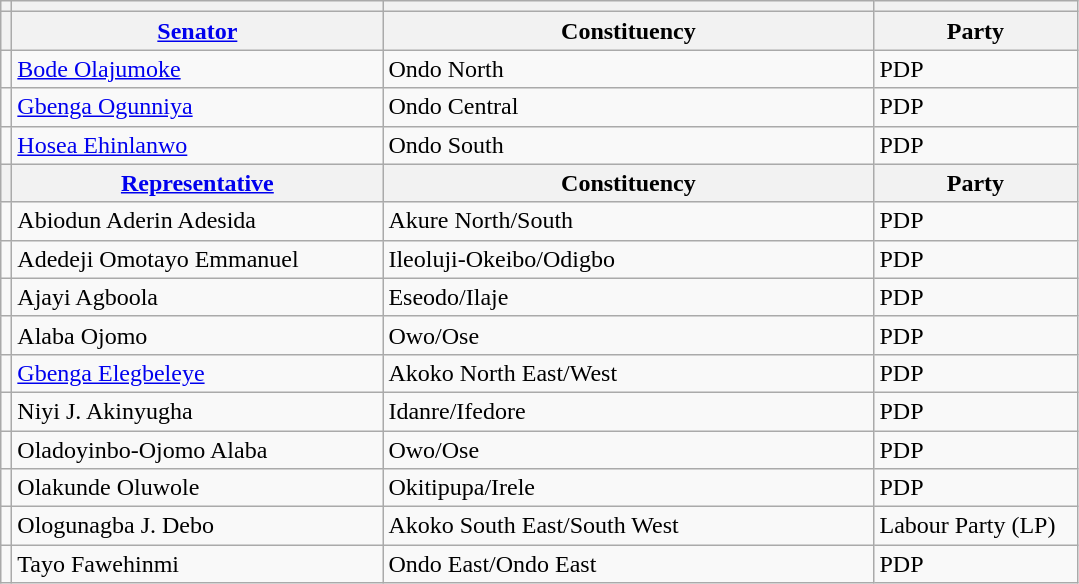<table class="wikitable sortable">
<tr>
<th></th>
<th></th>
<th></th>
<th></th>
</tr>
<tr>
<th></th>
<th style="width:15em"><a href='#'>Senator</a></th>
<th style="width:20em">Constituency</th>
<th style="width:8em">Party</th>
</tr>
<tr>
<td></td>
<td><a href='#'>Bode Olajumoke</a></td>
<td>Ondo North</td>
<td>PDP</td>
</tr>
<tr>
<td></td>
<td><a href='#'>Gbenga Ogunniya</a></td>
<td>Ondo Central</td>
<td>PDP</td>
</tr>
<tr>
<td></td>
<td><a href='#'>Hosea Ehinlanwo</a></td>
<td>Ondo South</td>
<td>PDP</td>
</tr>
<tr>
<th></th>
<th><a href='#'>Representative</a></th>
<th style="width:20em">Constituency</th>
<th style="width:8em">Party</th>
</tr>
<tr>
<td></td>
<td>Abiodun Aderin Adesida</td>
<td>Akure North/South</td>
<td>PDP</td>
</tr>
<tr>
<td></td>
<td>Adedeji Omotayo Emmanuel</td>
<td>Ileoluji-Okeibo/Odigbo</td>
<td>PDP</td>
</tr>
<tr>
<td></td>
<td>Ajayi Agboola</td>
<td>Eseodo/Ilaje</td>
<td>PDP</td>
</tr>
<tr>
<td></td>
<td>Alaba Ojomo</td>
<td>Owo/Ose</td>
<td>PDP</td>
</tr>
<tr>
<td></td>
<td><a href='#'>Gbenga Elegbeleye</a></td>
<td>Akoko North East/West</td>
<td>PDP</td>
</tr>
<tr>
<td></td>
<td>Niyi J. Akinyugha</td>
<td>Idanre/Ifedore</td>
<td>PDP</td>
</tr>
<tr>
<td></td>
<td>Oladoyinbo-Ojomo Alaba</td>
<td>Owo/Ose</td>
<td>PDP</td>
</tr>
<tr>
<td></td>
<td>Olakunde Oluwole</td>
<td>Okitipupa/Irele</td>
<td>PDP</td>
</tr>
<tr>
<td></td>
<td>Ologunagba J. Debo</td>
<td>Akoko South East/South West</td>
<td>Labour Party (LP)</td>
</tr>
<tr>
<td></td>
<td>Tayo Fawehinmi</td>
<td>Ondo East/Ondo East</td>
<td>PDP</td>
</tr>
</table>
